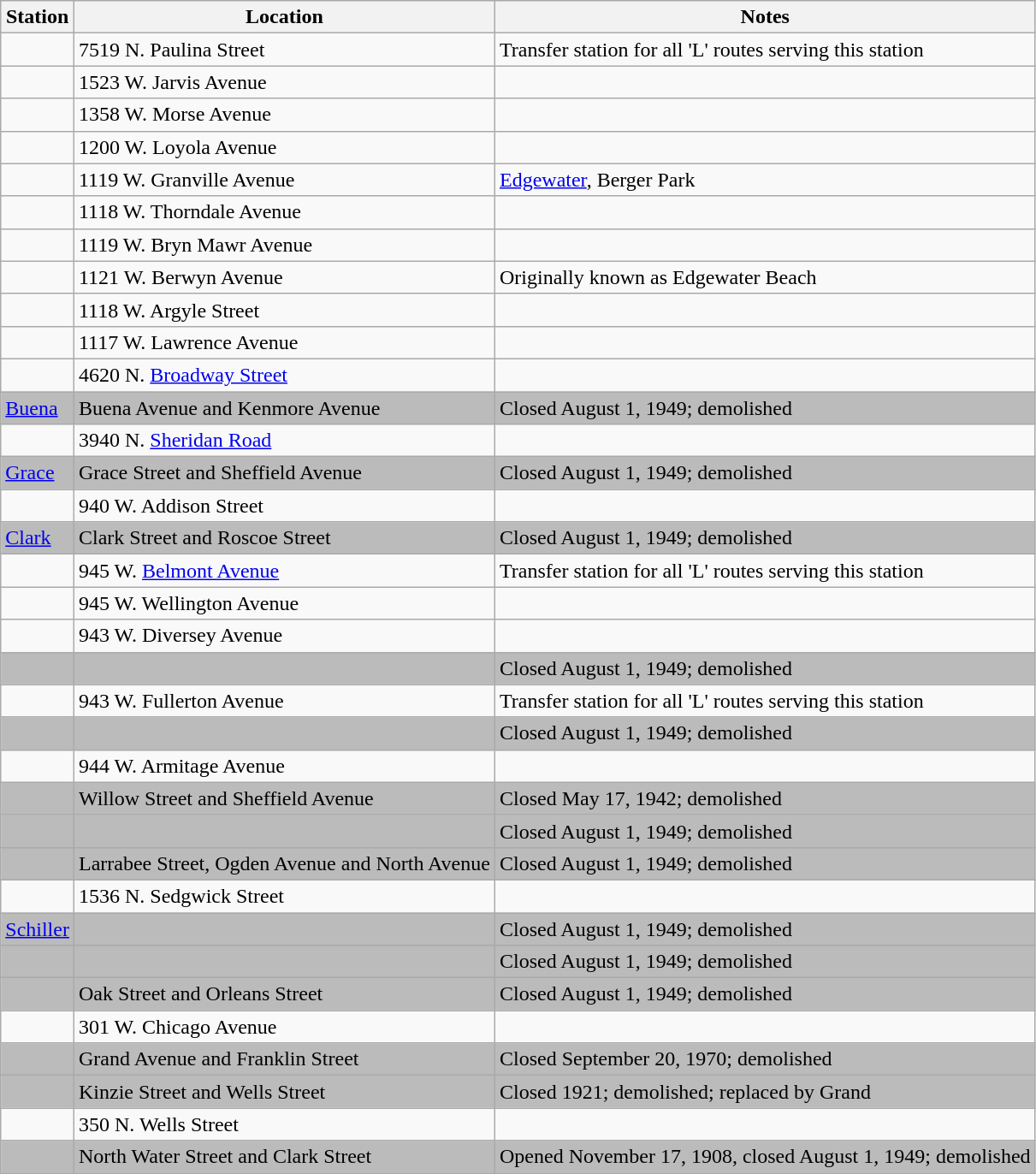<table class="wikitable">
<tr>
<th>Station</th>
<th>Location</th>
<th>Notes</th>
</tr>
<tr>
<td>  </td>
<td>7519 N. Paulina Street</td>
<td>Transfer station for all 'L' routes serving this station</td>
</tr>
<tr>
<td></td>
<td>1523 W. Jarvis Avenue</td>
<td></td>
</tr>
<tr>
<td></td>
<td>1358 W. Morse Avenue</td>
<td></td>
</tr>
<tr>
<td> </td>
<td>1200 W. Loyola Avenue</td>
<td></td>
</tr>
<tr>
<td> </td>
<td>1119 W. Granville Avenue</td>
<td><a href='#'>Edgewater</a>, Berger Park</td>
</tr>
<tr>
<td></td>
<td>1118 W. Thorndale Avenue</td>
<td></td>
</tr>
<tr>
<td></td>
<td>1119 W. Bryn Mawr Avenue</td>
<td></td>
</tr>
<tr>
<td></td>
<td>1121 W. Berwyn Avenue</td>
<td>Originally known as Edgewater Beach</td>
</tr>
<tr>
<td></td>
<td>1118 W. Argyle Street</td>
<td></td>
</tr>
<tr>
<td></td>
<td>1117 W. Lawrence Avenue</td>
<td></td>
</tr>
<tr>
<td> </td>
<td>4620 N. <a href='#'>Broadway Street</a></td>
<td></td>
</tr>
<tr style="background-color: #bbb">
<td><a href='#'>Buena</a></td>
<td>Buena Avenue and Kenmore Avenue</td>
<td>Closed August 1, 1949; demolished</td>
</tr>
<tr>
<td></td>
<td>3940 N. <a href='#'>Sheridan Road</a></td>
<td></td>
</tr>
<tr style="background-color: #bbb">
<td><a href='#'>Grace</a></td>
<td>Grace Street and Sheffield Avenue</td>
<td>Closed August 1, 1949; demolished</td>
</tr>
<tr>
<td> </td>
<td>940 W. Addison Street</td>
<td></td>
</tr>
<tr style="background-color: #bbb">
<td><a href='#'>Clark</a></td>
<td>Clark Street and Roscoe Street</td>
<td>Closed August 1, 1949; demolished</td>
</tr>
<tr>
<td> </td>
<td>945 W. <a href='#'>Belmont Avenue</a></td>
<td>Transfer station for all 'L' routes serving this station</td>
</tr>
<tr>
<td> </td>
<td>945 W. Wellington Avenue</td>
<td></td>
</tr>
<tr>
<td> </td>
<td>943 W. Diversey Avenue</td>
<td></td>
</tr>
<tr style="background-color: #bbb">
<td></td>
<td></td>
<td>Closed August 1, 1949; demolished</td>
</tr>
<tr>
<td> </td>
<td>943 W. Fullerton Avenue</td>
<td>Transfer station for all 'L' routes serving this station</td>
</tr>
<tr style="background-color: #bbb">
<td></td>
<td></td>
<td>Closed August 1, 1949; demolished</td>
</tr>
<tr>
<td> </td>
<td>944 W. Armitage Avenue</td>
<td></td>
</tr>
<tr style="background-color: #bbb">
<td></td>
<td>Willow Street and Sheffield Avenue</td>
<td>Closed May 17, 1942; demolished</td>
</tr>
<tr style="background-color: #bbb">
<td></td>
<td></td>
<td>Closed August 1, 1949; demolished</td>
</tr>
<tr style="background-color: #bbb">
<td></td>
<td>Larrabee Street, Ogden Avenue and North Avenue</td>
<td>Closed August 1, 1949; demolished</td>
</tr>
<tr>
<td> </td>
<td>1536 N. Sedgwick Street</td>
<td></td>
</tr>
<tr style="background-color: #bbb">
<td><a href='#'>Schiller</a></td>
<td></td>
<td>Closed August 1, 1949; demolished</td>
</tr>
<tr style="background-color: #bbb">
<td></td>
<td></td>
<td>Closed August 1, 1949; demolished</td>
</tr>
<tr style="background-color: #bbb">
<td></td>
<td>Oak Street and Orleans Street</td>
<td>Closed August 1, 1949; demolished</td>
</tr>
<tr>
<td> </td>
<td>301 W. Chicago Avenue</td>
<td></td>
</tr>
<tr style="background-color: #bbb">
<td></td>
<td>Grand Avenue and Franklin Street</td>
<td>Closed September 20, 1970; demolished</td>
</tr>
<tr style="background-color: #bbb">
<td></td>
<td>Kinzie Street and Wells Street</td>
<td>Closed 1921; demolished; replaced by Grand</td>
</tr>
<tr>
<td> </td>
<td>350 N. Wells Street</td>
<td></td>
</tr>
<tr style="background-color: #bbb">
<td></td>
<td>North Water Street and Clark Street</td>
<td>Opened November 17, 1908, closed August 1, 1949; demolished</td>
</tr>
<tr>
</tr>
</table>
